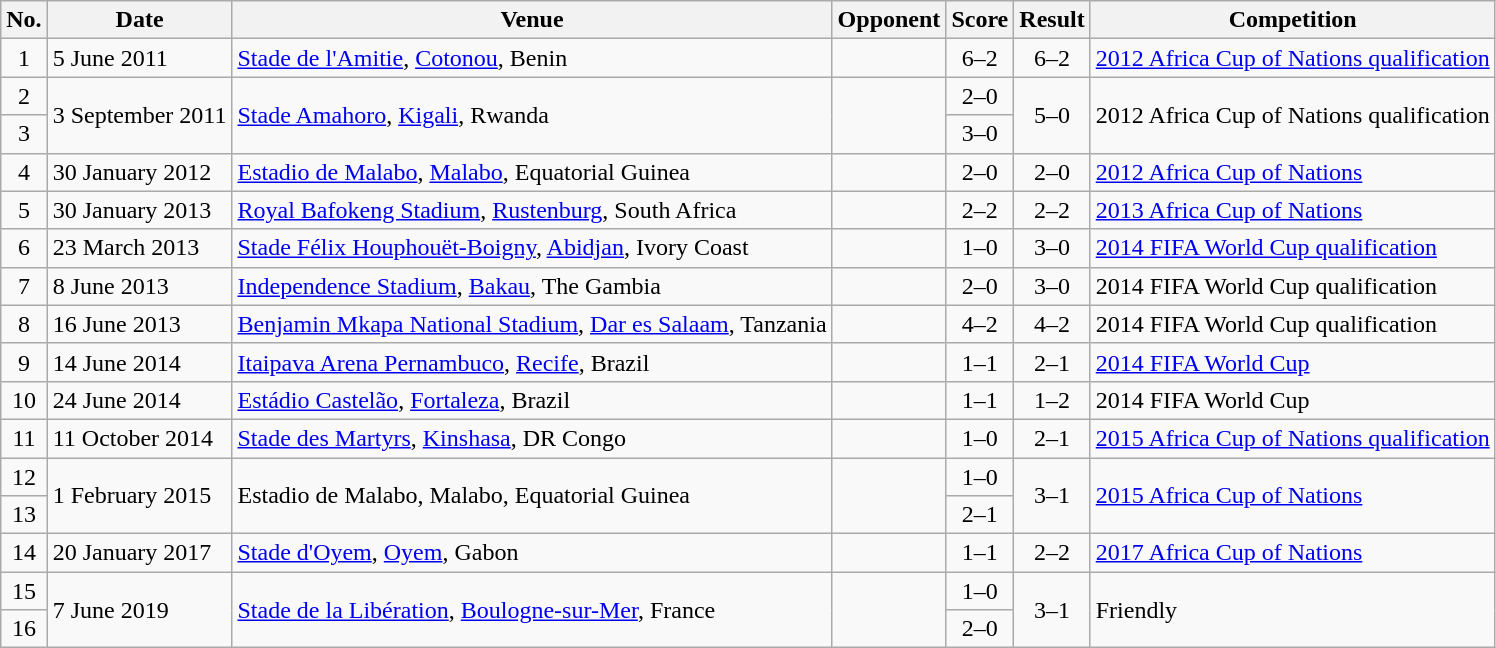<table class="wikitable sortable">
<tr>
<th scope="col">No.</th>
<th scope="col">Date</th>
<th scope="col">Venue</th>
<th scope="col">Opponent</th>
<th scope="col">Score</th>
<th scope="col">Result</th>
<th scope="col">Competition</th>
</tr>
<tr>
<td align="center">1</td>
<td>5 June 2011</td>
<td><a href='#'>Stade de l'Amitie</a>, <a href='#'>Cotonou</a>, Benin</td>
<td></td>
<td align="center">6–2</td>
<td align="center">6–2</td>
<td><a href='#'>2012 Africa Cup of Nations qualification</a></td>
</tr>
<tr>
<td align="center">2</td>
<td rowspan="2">3 September 2011</td>
<td rowspan="2"><a href='#'>Stade Amahoro</a>, <a href='#'>Kigali</a>, Rwanda</td>
<td rowspan="2"></td>
<td align="center">2–0</td>
<td rowspan=2 align="center">5–0</td>
<td rowspan="2">2012 Africa Cup of Nations qualification</td>
</tr>
<tr>
<td align="center">3</td>
<td align="center">3–0</td>
</tr>
<tr>
<td align="center">4</td>
<td>30 January 2012</td>
<td><a href='#'>Estadio de Malabo</a>, <a href='#'>Malabo</a>, Equatorial Guinea</td>
<td></td>
<td align="center">2–0</td>
<td align="center">2–0</td>
<td><a href='#'>2012 Africa Cup of Nations</a></td>
</tr>
<tr>
<td align="center">5</td>
<td>30 January 2013</td>
<td><a href='#'>Royal Bafokeng Stadium</a>, <a href='#'>Rustenburg</a>, South Africa</td>
<td></td>
<td align="center">2–2</td>
<td align="center">2–2</td>
<td><a href='#'>2013 Africa Cup of Nations</a></td>
</tr>
<tr>
<td align="center">6</td>
<td>23 March 2013</td>
<td><a href='#'>Stade Félix Houphouët-Boigny</a>, <a href='#'>Abidjan</a>, Ivory Coast</td>
<td></td>
<td align="center">1–0</td>
<td align="center">3–0</td>
<td><a href='#'>2014 FIFA World Cup qualification</a></td>
</tr>
<tr>
<td align="center">7</td>
<td>8 June 2013</td>
<td><a href='#'>Independence Stadium</a>, <a href='#'>Bakau</a>, The Gambia</td>
<td></td>
<td align="center">2–0</td>
<td align="center">3–0</td>
<td>2014 FIFA World Cup qualification</td>
</tr>
<tr>
<td align="center">8</td>
<td>16 June 2013</td>
<td><a href='#'>Benjamin Mkapa National Stadium</a>, <a href='#'>Dar es Salaam</a>, Tanzania</td>
<td></td>
<td align="center">4–2</td>
<td align="center">4–2</td>
<td>2014 FIFA World Cup qualification</td>
</tr>
<tr>
<td align="center">9</td>
<td>14 June 2014</td>
<td><a href='#'>Itaipava Arena Pernambuco</a>, <a href='#'>Recife</a>, Brazil</td>
<td></td>
<td align="center">1–1</td>
<td align="center">2–1</td>
<td><a href='#'>2014 FIFA World Cup</a></td>
</tr>
<tr>
<td align="center">10</td>
<td>24 June 2014</td>
<td><a href='#'>Estádio Castelão</a>, <a href='#'>Fortaleza</a>, Brazil</td>
<td></td>
<td align="center">1–1</td>
<td align="center">1–2</td>
<td>2014 FIFA World Cup</td>
</tr>
<tr>
<td align="center">11</td>
<td>11 October 2014</td>
<td><a href='#'>Stade des Martyrs</a>, <a href='#'>Kinshasa</a>, DR Congo</td>
<td></td>
<td align="center">1–0</td>
<td align="center">2–1</td>
<td><a href='#'>2015 Africa Cup of Nations qualification</a></td>
</tr>
<tr>
<td align="center">12</td>
<td rowspan="2">1 February 2015</td>
<td rowspan="2">Estadio de Malabo, Malabo, Equatorial Guinea</td>
<td rowspan="2"></td>
<td align="center">1–0</td>
<td rowspan=2 align="center">3–1</td>
<td rowspan="2"><a href='#'>2015 Africa Cup of Nations</a></td>
</tr>
<tr>
<td align="center">13</td>
<td align="center">2–1</td>
</tr>
<tr>
<td align="center">14</td>
<td>20 January 2017</td>
<td><a href='#'>Stade d'Oyem</a>, <a href='#'>Oyem</a>, Gabon</td>
<td></td>
<td align="center">1–1</td>
<td align="center">2–2</td>
<td><a href='#'>2017 Africa Cup of Nations</a></td>
</tr>
<tr>
<td align="center">15</td>
<td rowspan="2">7 June 2019</td>
<td rowspan="2"><a href='#'>Stade de la Libération</a>, <a href='#'>Boulogne-sur-Mer</a>, France</td>
<td rowspan="2"></td>
<td align="center">1–0</td>
<td rowspan=2 align="center">3–1</td>
<td rowspan="3">Friendly</td>
</tr>
<tr>
<td align="center">16</td>
<td align="center">2–0</td>
</tr>
</table>
